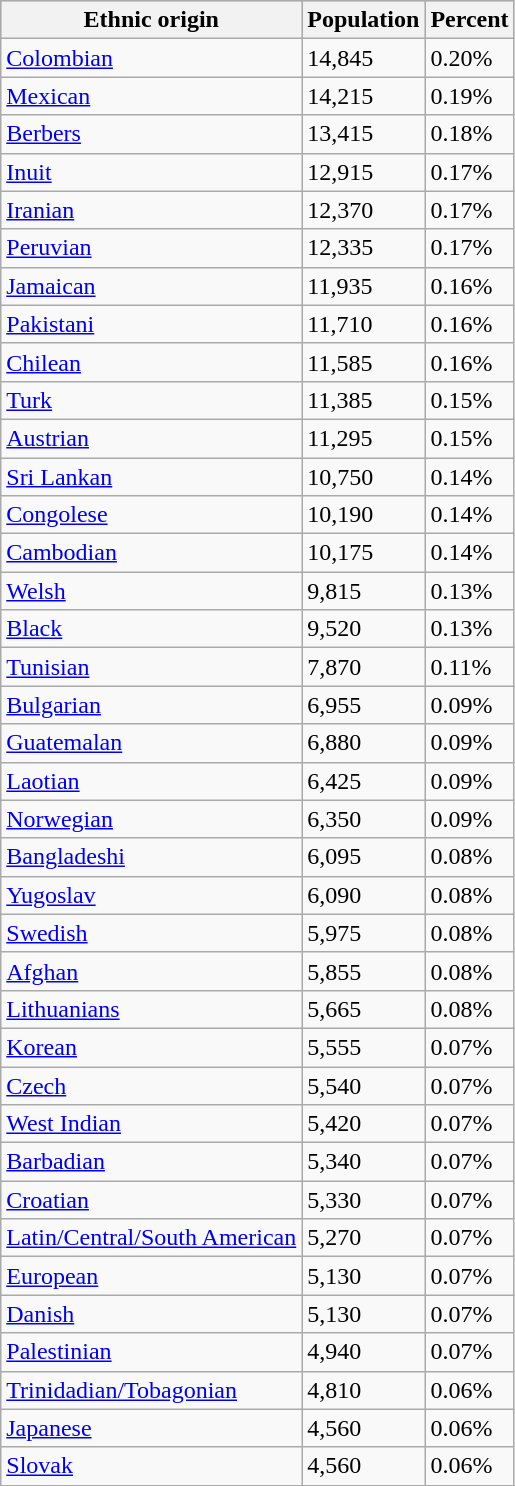<table class="wikitable" align="left">
<tr bgcolor="#CCCCCC">
<th>Ethnic origin</th>
<th>Population</th>
<th>Percent</th>
</tr>
<tr>
<td><a href='#'>Colombian</a></td>
<td>14,845</td>
<td>0.20%</td>
</tr>
<tr>
<td><a href='#'>Mexican</a></td>
<td>14,215</td>
<td>0.19%</td>
</tr>
<tr>
<td><a href='#'>Berbers</a></td>
<td>13,415</td>
<td>0.18%</td>
</tr>
<tr>
<td><a href='#'>Inuit</a></td>
<td>12,915</td>
<td>0.17%</td>
</tr>
<tr>
<td><a href='#'>Iranian</a></td>
<td>12,370</td>
<td>0.17%</td>
</tr>
<tr>
<td><a href='#'>Peruvian</a></td>
<td>12,335</td>
<td>0.17%</td>
</tr>
<tr>
<td><a href='#'>Jamaican</a></td>
<td>11,935</td>
<td>0.16%</td>
</tr>
<tr>
<td><a href='#'>Pakistani</a></td>
<td>11,710</td>
<td>0.16%</td>
</tr>
<tr>
<td><a href='#'>Chilean</a></td>
<td>11,585</td>
<td>0.16%</td>
</tr>
<tr>
<td><a href='#'>Turk</a></td>
<td>11,385</td>
<td>0.15%</td>
</tr>
<tr>
<td><a href='#'>Austrian</a></td>
<td>11,295</td>
<td>0.15%</td>
</tr>
<tr>
<td><a href='#'>Sri Lankan</a></td>
<td>10,750</td>
<td>0.14%</td>
</tr>
<tr>
<td><a href='#'>Congolese</a></td>
<td>10,190</td>
<td>0.14%</td>
</tr>
<tr>
<td><a href='#'>Cambodian</a></td>
<td>10,175</td>
<td>0.14%</td>
</tr>
<tr>
<td><a href='#'>Welsh</a></td>
<td>9,815</td>
<td>0.13%</td>
</tr>
<tr>
<td><a href='#'>Black</a></td>
<td>9,520</td>
<td>0.13%</td>
</tr>
<tr>
<td><a href='#'>Tunisian</a></td>
<td>7,870</td>
<td>0.11%</td>
</tr>
<tr>
<td><a href='#'>Bulgarian</a></td>
<td>6,955</td>
<td>0.09%</td>
</tr>
<tr>
<td><a href='#'>Guatemalan</a></td>
<td>6,880</td>
<td>0.09%</td>
</tr>
<tr>
<td><a href='#'>Laotian</a></td>
<td>6,425</td>
<td>0.09%</td>
</tr>
<tr>
<td><a href='#'>Norwegian</a></td>
<td>6,350</td>
<td>0.09%</td>
</tr>
<tr>
<td><a href='#'>Bangladeshi</a></td>
<td>6,095</td>
<td>0.08%</td>
</tr>
<tr>
<td><a href='#'>Yugoslav</a></td>
<td>6,090</td>
<td>0.08%</td>
</tr>
<tr>
<td><a href='#'>Swedish</a></td>
<td>5,975</td>
<td>0.08%</td>
</tr>
<tr>
<td><a href='#'>Afghan</a></td>
<td>5,855</td>
<td>0.08%</td>
</tr>
<tr>
<td><a href='#'>Lithuanians</a></td>
<td>5,665</td>
<td>0.08%</td>
</tr>
<tr>
<td><a href='#'>Korean</a></td>
<td>5,555</td>
<td>0.07%</td>
</tr>
<tr>
<td><a href='#'>Czech</a></td>
<td>5,540</td>
<td>0.07%</td>
</tr>
<tr>
<td><a href='#'>West Indian</a></td>
<td>5,420</td>
<td>0.07%</td>
</tr>
<tr>
<td><a href='#'>Barbadian</a></td>
<td>5,340</td>
<td>0.07%</td>
</tr>
<tr>
<td><a href='#'>Croatian</a></td>
<td>5,330</td>
<td>0.07%</td>
</tr>
<tr>
<td><a href='#'>Latin/Central/South American</a></td>
<td>5,270</td>
<td>0.07%</td>
</tr>
<tr>
<td><a href='#'>European</a></td>
<td>5,130</td>
<td>0.07%</td>
</tr>
<tr>
<td><a href='#'>Danish</a></td>
<td>5,130</td>
<td>0.07%</td>
</tr>
<tr>
<td><a href='#'>Palestinian</a></td>
<td>4,940</td>
<td>0.07%</td>
</tr>
<tr>
<td><a href='#'>Trinidadian/Tobagonian</a></td>
<td>4,810</td>
<td>0.06%</td>
</tr>
<tr>
<td><a href='#'>Japanese</a></td>
<td>4,560</td>
<td>0.06%</td>
</tr>
<tr>
<td><a href='#'>Slovak</a></td>
<td>4,560</td>
<td>0.06%</td>
</tr>
<tr>
</tr>
</table>
